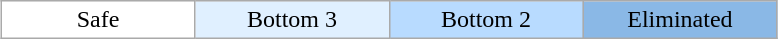<table class="wikitable" style="margin:1em auto; text-align:center;">
<tr>
<td bgcolor="FFFFFF" width="15%">Safe</td>
<td bgcolor="E0F0FF" width="15%">Bottom 3</td>
<td bgcolor="B8DBFF" width="15%">Bottom 2</td>
<td bgcolor="8AB8E6" width="15%">Eliminated</td>
</tr>
</table>
